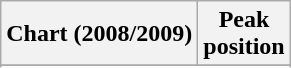<table class="wikitable sortable plainrowheaders">
<tr>
<th>Chart (2008/2009)</th>
<th>Peak<br>position</th>
</tr>
<tr>
</tr>
<tr>
</tr>
<tr>
</tr>
<tr>
</tr>
<tr>
</tr>
<tr>
</tr>
<tr>
</tr>
<tr>
</tr>
</table>
